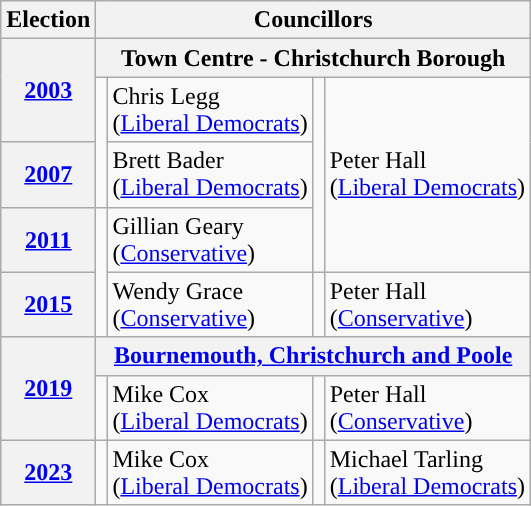<table class="wikitable">
<tr>
<th>Election</th>
<th colspan="4">Councillors</th>
</tr>
<tr>
<th rowspan="2"><a href='#'>2003</a></th>
<th colspan="4">Town Centre - Christchurch Borough</th>
</tr>
<tr>
<td rowspan="2" style="background-color: "></td>
<td>Chris Legg<br>(<a href='#'>Liberal Democrats</a>)</td>
<td rowspan="3" style="background-color: "></td>
<td rowspan="3">Peter Hall<br>(<a href='#'>Liberal Democrats</a>)</td>
</tr>
<tr>
<th><a href='#'>2007</a></th>
<td>Brett Bader<br>(<a href='#'>Liberal Democrats</a>)</td>
</tr>
<tr>
<th><a href='#'>2011</a></th>
<td rowspan="2" style="background-color: "></td>
<td>Gillian Geary<br>(<a href='#'>Conservative</a>)</td>
</tr>
<tr>
<th><a href='#'>2015</a></th>
<td>Wendy Grace<br>(<a href='#'>Conservative</a>)</td>
<td rowspan="1;" style="background-color: "></td>
<td>Peter Hall<br>(<a href='#'>Conservative</a>)</td>
</tr>
<tr>
<th rowspan="2"><a href='#'>2019</a></th>
<th colspan="4"><a href='#'>Bournemouth, Christchurch and Poole</a></th>
</tr>
<tr>
<td rowspan="1;" style="background-color: "></td>
<td>Mike Cox<br>(<a href='#'>Liberal Democrats</a>)</td>
<td rowspan="1;" style="background-color: "></td>
<td>Peter Hall<br>(<a href='#'>Conservative</a>)</td>
</tr>
<tr>
<th><a href='#'>2023</a></th>
<td rowspan="1;" style="background-color: "></td>
<td>Mike Cox<br>(<a href='#'>Liberal Democrats</a>)</td>
<td rowspan="1;" style="background-color: "></td>
<td>Michael Tarling<br>(<a href='#'>Liberal Democrats</a>)</td>
</tr>
</table>
